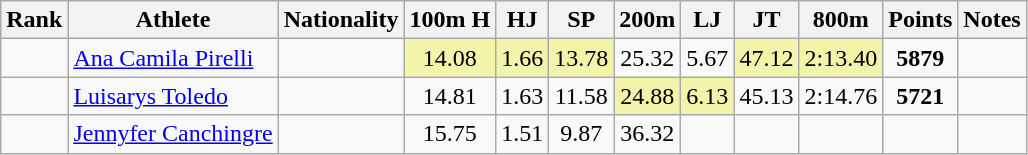<table class="wikitable sortable" style=" text-align:center;">
<tr>
<th>Rank</th>
<th>Athlete</th>
<th>Nationality</th>
<th>100m H</th>
<th>HJ</th>
<th>SP</th>
<th>200m</th>
<th>LJ</th>
<th>JT</th>
<th>800m</th>
<th>Points</th>
<th>Notes</th>
</tr>
<tr>
<td></td>
<td align=left><a href='#'>Ana Camila Pirelli</a></td>
<td align=left></td>
<td bgcolor=#F2F5A9>14.08</td>
<td bgcolor=#F2F5A9>1.66</td>
<td bgcolor=#F2F5A9>13.78</td>
<td>25.32</td>
<td>5.67</td>
<td bgcolor=#F2F5A9>47.12</td>
<td bgcolor=#F2F5A9>2:13.40</td>
<td><strong>5879</strong></td>
<td></td>
</tr>
<tr>
<td></td>
<td align=left><a href='#'>Luisarys Toledo</a></td>
<td align=left></td>
<td>14.81</td>
<td>1.63</td>
<td>11.58</td>
<td bgcolor=#F2F5A9>24.88</td>
<td bgcolor=#F2F5A9>6.13</td>
<td>45.13</td>
<td>2:14.76</td>
<td><strong>5721</strong></td>
<td></td>
</tr>
<tr>
<td></td>
<td align=left><a href='#'>Jennyfer Canchingre</a></td>
<td align=left></td>
<td>15.75</td>
<td>1.51</td>
<td>9.87</td>
<td>36.32</td>
<td></td>
<td></td>
<td></td>
<td><strong></strong></td>
<td></td>
</tr>
</table>
